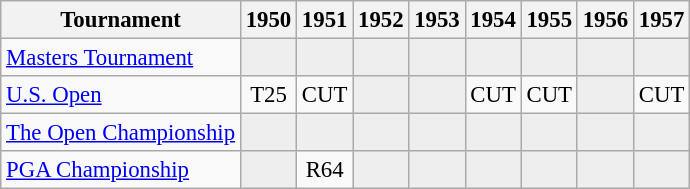<table class="wikitable" style="font-size:95%;text-align:center;">
<tr>
<th>Tournament</th>
<th>1950</th>
<th>1951</th>
<th>1952</th>
<th>1953</th>
<th>1954</th>
<th>1955</th>
<th>1956</th>
<th>1957</th>
</tr>
<tr>
<td align=left><a href='#'>Masters Tournament</a></td>
<td style="background:#eeeeee;"></td>
<td style="background:#eeeeee;"></td>
<td style="background:#eeeeee;"></td>
<td style="background:#eeeeee;"></td>
<td style="background:#eeeeee;"></td>
<td style="background:#eeeeee;"></td>
<td style="background:#eeeeee;"></td>
<td style="background:#eeeeee;"></td>
</tr>
<tr>
<td align=left><a href='#'>U.S. Open</a></td>
<td>T25</td>
<td>CUT</td>
<td style="background:#eeeeee;"></td>
<td style="background:#eeeeee;"></td>
<td>CUT</td>
<td>CUT</td>
<td style="background:#eeeeee;"></td>
<td>CUT</td>
</tr>
<tr>
<td align=left><a href='#'>The Open Championship</a></td>
<td style="background:#eeeeee;"></td>
<td style="background:#eeeeee;"></td>
<td style="background:#eeeeee;"></td>
<td style="background:#eeeeee;"></td>
<td style="background:#eeeeee;"></td>
<td style="background:#eeeeee;"></td>
<td style="background:#eeeeee;"></td>
<td style="background:#eeeeee;"></td>
</tr>
<tr>
<td align=left><a href='#'>PGA Championship</a></td>
<td style="background:#eeeeee;"></td>
<td>R64</td>
<td style="background:#eeeeee;"></td>
<td style="background:#eeeeee;"></td>
<td style="background:#eeeeee;"></td>
<td style="background:#eeeeee;"></td>
<td style="background:#eeeeee;"></td>
<td style="background:#eeeeee;"></td>
</tr>
</table>
